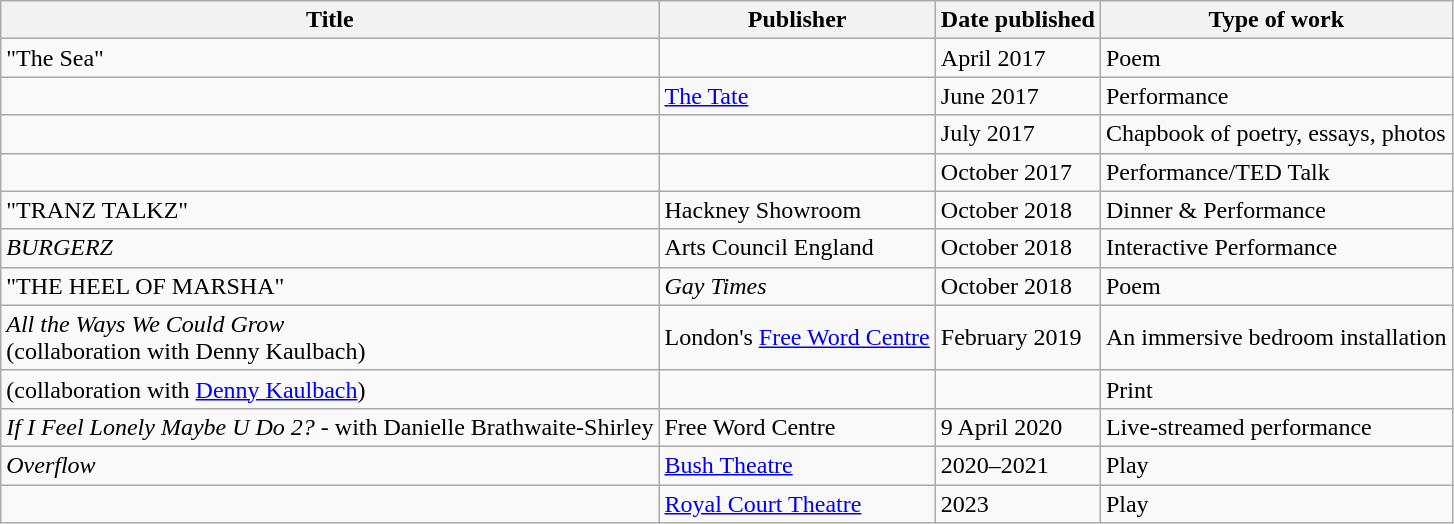<table class="wikitable">
<tr>
<th scope="col">Title</th>
<th scope="col">Publisher</th>
<th scope="col">Date published</th>
<th scope="col">Type of work</th>
</tr>
<tr>
<td>"The Sea"</td>
<td></td>
<td>April 2017</td>
<td>Poem</td>
</tr>
<tr>
<td></td>
<td><a href='#'>The Tate</a></td>
<td>June 2017</td>
<td>Performance</td>
</tr>
<tr>
<td><em></em></td>
<td></td>
<td>July 2017</td>
<td>Chapbook of poetry, essays, photos</td>
</tr>
<tr>
<td></td>
<td></td>
<td>October 2017</td>
<td>Performance/TED Talk</td>
</tr>
<tr>
<td>"TRANZ TALKZ"</td>
<td>Hackney Showroom</td>
<td>October 2018</td>
<td>Dinner & Performance</td>
</tr>
<tr>
<td><em>BURGERZ</em></td>
<td>Arts Council England</td>
<td>October 2018</td>
<td>Interactive Performance</td>
</tr>
<tr>
<td>"THE HEEL OF MARSHA"</td>
<td><em>Gay Times</em></td>
<td>October 2018</td>
<td>Poem</td>
</tr>
<tr>
<td><em>All the Ways We Could Grow</em><br>(collaboration with Denny Kaulbach)</td>
<td>London's <a href='#'>Free Word Centre</a></td>
<td>February 2019</td>
<td>An immersive bedroom installation</td>
</tr>
<tr>
<td> (collaboration with <a href='#'>Denny Kaulbach</a>)</td>
<td></td>
<td></td>
<td>Print</td>
</tr>
<tr>
<td><em>If I Feel Lonely Maybe U Do 2?</em> - with Danielle Brathwaite-Shirley</td>
<td>Free Word Centre</td>
<td>9 April 2020</td>
<td>Live-streamed performance</td>
</tr>
<tr>
<td><em>Overflow</em></td>
<td><a href='#'>Bush Theatre</a></td>
<td>2020–2021</td>
<td>Play</td>
</tr>
<tr>
<td><em></em></td>
<td><a href='#'>Royal Court Theatre</a></td>
<td>2023</td>
<td>Play</td>
</tr>
</table>
